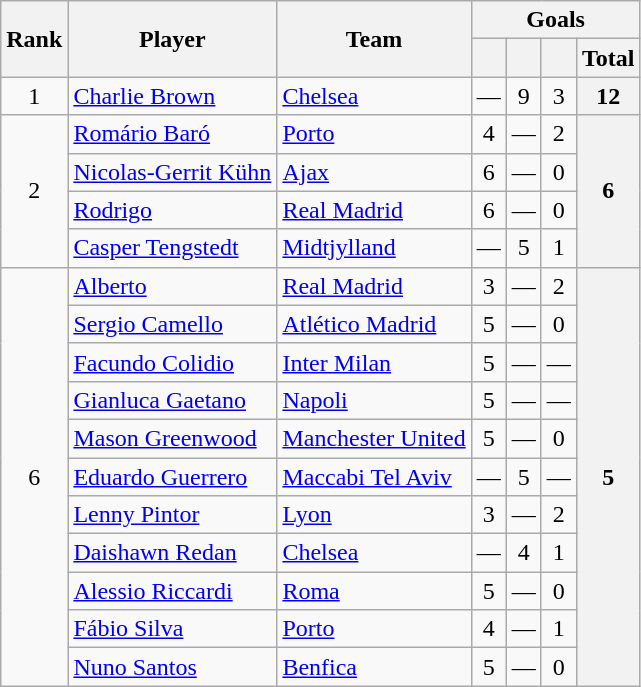<table class="wikitable" style="text-align:center">
<tr>
<th rowspan=2>Rank</th>
<th rowspan=2>Player</th>
<th rowspan=2>Team</th>
<th colspan=4>Goals</th>
</tr>
<tr>
<th></th>
<th></th>
<th></th>
<th>Total</th>
</tr>
<tr>
<td>1</td>
<td align=left> <a href='#'>Charlie Brown</a></td>
<td align=left> <a href='#'>Chelsea</a></td>
<td>—</td>
<td>9</td>
<td>3</td>
<th>12</th>
</tr>
<tr>
<td rowspan=4>2</td>
<td align=left> <a href='#'>Romário Baró</a></td>
<td align=left> <a href='#'>Porto</a></td>
<td>4</td>
<td>—</td>
<td>2</td>
<th rowspan=4>6</th>
</tr>
<tr>
<td align=left> <a href='#'>Nicolas-Gerrit Kühn</a></td>
<td align=left> <a href='#'>Ajax</a></td>
<td>6</td>
<td>—</td>
<td>0</td>
</tr>
<tr>
<td align=left> <a href='#'>Rodrigo</a></td>
<td align=left> <a href='#'>Real Madrid</a></td>
<td>6</td>
<td>—</td>
<td>0</td>
</tr>
<tr>
<td align=left> <a href='#'>Casper Tengstedt</a></td>
<td align=left> <a href='#'>Midtjylland</a></td>
<td>—</td>
<td>5</td>
<td>1</td>
</tr>
<tr>
<td rowspan=11>6</td>
<td align=left> <a href='#'>Alberto</a></td>
<td align=left> <a href='#'>Real Madrid</a></td>
<td>3</td>
<td>—</td>
<td>2</td>
<th rowspan=11>5</th>
</tr>
<tr>
<td align=left> <a href='#'>Sergio Camello</a></td>
<td align=left> <a href='#'>Atlético Madrid</a></td>
<td>5</td>
<td>—</td>
<td>0</td>
</tr>
<tr>
<td align=left> <a href='#'>Facundo Colidio</a></td>
<td align=left> <a href='#'>Inter Milan</a></td>
<td>5</td>
<td>—</td>
<td>—</td>
</tr>
<tr>
<td align=left> <a href='#'>Gianluca Gaetano</a></td>
<td align=left> <a href='#'>Napoli</a></td>
<td>5</td>
<td>—</td>
<td>—</td>
</tr>
<tr>
<td align=left> <a href='#'>Mason Greenwood</a></td>
<td align=left> <a href='#'>Manchester United</a></td>
<td>5</td>
<td>—</td>
<td>0</td>
</tr>
<tr>
<td align=left> <a href='#'>Eduardo Guerrero</a></td>
<td align=left> <a href='#'>Maccabi Tel Aviv</a></td>
<td>—</td>
<td>5</td>
<td>—</td>
</tr>
<tr>
<td align=left> <a href='#'>Lenny Pintor</a></td>
<td align=left> <a href='#'>Lyon</a></td>
<td>3</td>
<td>—</td>
<td>2</td>
</tr>
<tr>
<td align=left> <a href='#'>Daishawn Redan</a></td>
<td align=left> <a href='#'>Chelsea</a></td>
<td>—</td>
<td>4</td>
<td>1</td>
</tr>
<tr>
<td align=left> <a href='#'>Alessio Riccardi</a></td>
<td align=left> <a href='#'>Roma</a></td>
<td>5</td>
<td>—</td>
<td>0</td>
</tr>
<tr>
<td align=left> <a href='#'>Fábio Silva</a></td>
<td align=left> <a href='#'>Porto</a></td>
<td>4</td>
<td>—</td>
<td>1</td>
</tr>
<tr>
<td align=left> <a href='#'>Nuno Santos</a></td>
<td align=left> <a href='#'>Benfica</a></td>
<td>5</td>
<td>—</td>
<td>0</td>
</tr>
</table>
